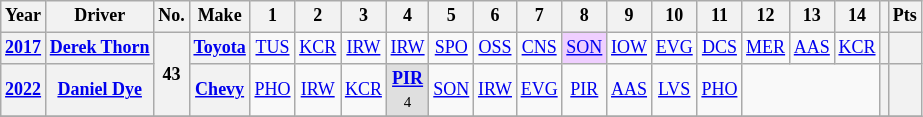<table class="wikitable" style="text-align:center; font-size:75%">
<tr>
<th>Year</th>
<th>Driver</th>
<th>No.</th>
<th>Make</th>
<th>1</th>
<th>2</th>
<th>3</th>
<th>4</th>
<th>5</th>
<th>6</th>
<th>7</th>
<th>8</th>
<th>9</th>
<th>10</th>
<th>11</th>
<th>12</th>
<th>13</th>
<th>14</th>
<th></th>
<th>Pts</th>
</tr>
<tr>
<th><a href='#'>2017</a></th>
<th><a href='#'>Derek Thorn</a></th>
<th rowspan=2>43</th>
<th><a href='#'>Toyota</a></th>
<td><a href='#'>TUS</a></td>
<td><a href='#'>KCR</a></td>
<td><a href='#'>IRW</a></td>
<td><a href='#'>IRW</a></td>
<td><a href='#'>SPO</a></td>
<td><a href='#'>OSS</a></td>
<td><a href='#'>CNS</a></td>
<td style="background-color:#EFCFFF"><a href='#'>SON</a><br></td>
<td><a href='#'>IOW</a></td>
<td><a href='#'>EVG</a></td>
<td><a href='#'>DCS</a></td>
<td><a href='#'>MER</a></td>
<td><a href='#'>AAS</a></td>
<td><a href='#'>KCR</a></td>
<th></th>
<th></th>
</tr>
<tr>
<th><a href='#'>2022</a></th>
<th><a href='#'>Daniel Dye</a></th>
<th><a href='#'>Chevy</a></th>
<td><a href='#'>PHO</a></td>
<td><a href='#'>IRW</a></td>
<td><a href='#'>KCR</a></td>
<td style="background:#DFDFDF;"><strong><a href='#'>PIR</a></strong><br><small>4</small></td>
<td><a href='#'>SON</a></td>
<td><a href='#'>IRW</a></td>
<td><a href='#'>EVG</a></td>
<td><a href='#'>PIR</a></td>
<td><a href='#'>AAS</a></td>
<td><a href='#'>LVS</a></td>
<td><a href='#'>PHO</a></td>
<td colspan=3></td>
<th></th>
<th></th>
</tr>
<tr>
</tr>
</table>
